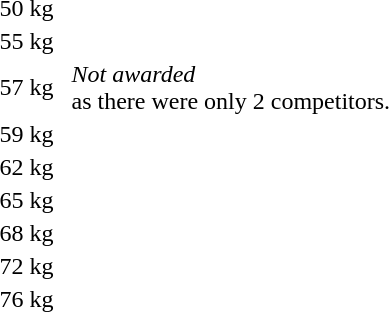<table>
<tr>
<td>50 kg<br></td>
<td></td>
<td></td>
<td></td>
</tr>
<tr>
<td rowspan=2>55 kg<br></td>
<td rowspan=2></td>
<td rowspan=2></td>
<td></td>
</tr>
<tr>
<td></td>
</tr>
<tr>
<td>57 kg<br></td>
<td></td>
<td></td>
<td><em>Not awarded</em><br><span>as there were only 2 competitors.</span></td>
</tr>
<tr>
<td>59 kg<br></td>
<td></td>
<td></td>
<td></td>
</tr>
<tr>
<td>62 kg<br></td>
<td></td>
<td></td>
<td></td>
</tr>
<tr>
<td>65 kg<br></td>
<td></td>
<td></td>
<td></td>
</tr>
<tr>
<td>68 kg<br></td>
<td></td>
<td></td>
<td></td>
</tr>
<tr>
<td>72 kg<br></td>
<td></td>
<td></td>
<td></td>
</tr>
<tr>
<td>76 kg<br></td>
<td></td>
<td></td>
<td></td>
</tr>
</table>
